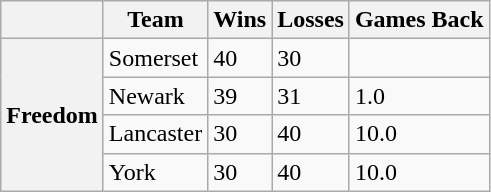<table class="wikitable">
<tr>
<th></th>
<th>Team</th>
<th>Wins</th>
<th>Losses</th>
<th>Games Back</th>
</tr>
<tr>
<th rowspan="4">Freedom</th>
<td>Somerset</td>
<td>40</td>
<td>30</td>
<td> </td>
</tr>
<tr>
<td>Newark</td>
<td>39</td>
<td>31</td>
<td>1.0</td>
</tr>
<tr>
<td>Lancaster</td>
<td>30</td>
<td>40</td>
<td>10.0</td>
</tr>
<tr>
<td>York</td>
<td>30</td>
<td>40</td>
<td>10.0</td>
</tr>
</table>
